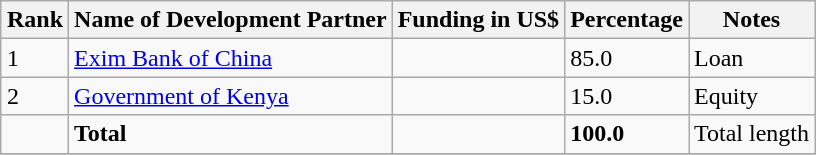<table class="wikitable sortable" style="margin: 0.5em auto">
<tr>
<th>Rank</th>
<th>Name of Development Partner</th>
<th>Funding in US$</th>
<th>Percentage</th>
<th>Notes</th>
</tr>
<tr>
<td>1</td>
<td><a href='#'>Exim Bank of China</a></td>
<td></td>
<td>85.0</td>
<td>Loan</td>
</tr>
<tr>
<td>2</td>
<td><a href='#'>Government of Kenya</a></td>
<td></td>
<td>15.0</td>
<td>Equity</td>
</tr>
<tr>
<td></td>
<td><strong>Total</strong></td>
<td></td>
<td><strong>100.0</strong></td>
<td>Total length </td>
</tr>
<tr>
</tr>
</table>
